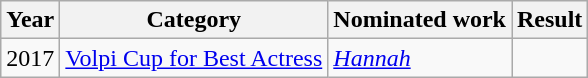<table class="wikitable sortable">
<tr>
<th>Year</th>
<th>Category</th>
<th>Nominated work</th>
<th>Result</th>
</tr>
<tr>
<td>2017</td>
<td><a href='#'>Volpi Cup for Best Actress</a></td>
<td><em><a href='#'>Hannah</a></em></td>
<td></td>
</tr>
</table>
